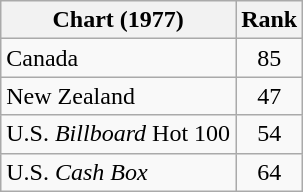<table class="wikitable sortable">
<tr>
<th align="left">Chart (1977)</th>
<th style="text-align:center;">Rank</th>
</tr>
<tr>
<td>Canada </td>
<td style="text-align:center;">85</td>
</tr>
<tr>
<td>New Zealand </td>
<td style="text-align:center;">47</td>
</tr>
<tr>
<td>U.S. <em>Billboard</em> Hot 100 </td>
<td style="text-align:center;">54</td>
</tr>
<tr>
<td>U.S. <em>Cash Box</em></td>
<td style="text-align:center;">64</td>
</tr>
</table>
